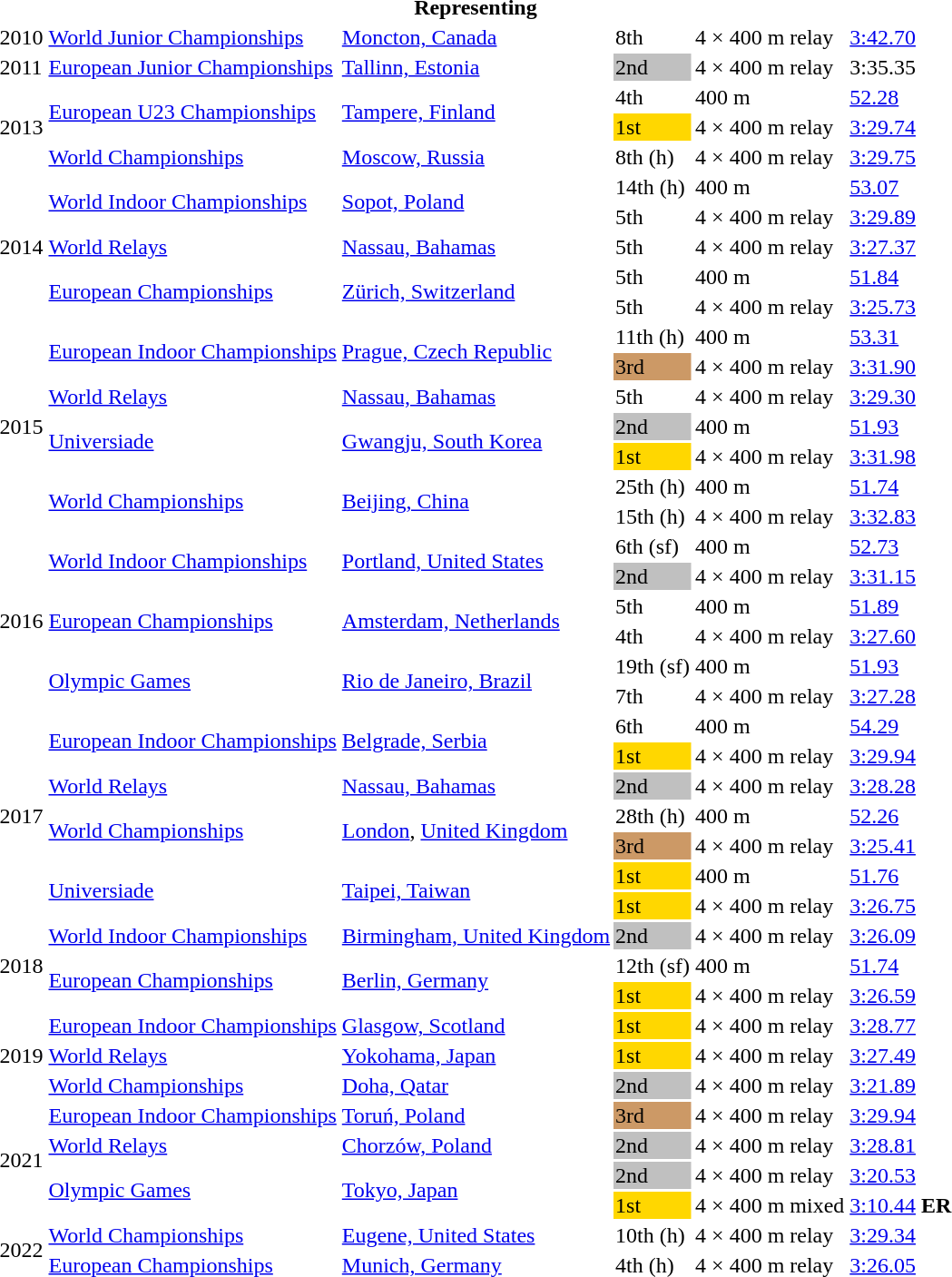<table>
<tr>
<th colspan="6">Representing </th>
</tr>
<tr>
<td>2010</td>
<td><a href='#'>World Junior Championships</a></td>
<td><a href='#'>Moncton, Canada</a></td>
<td>8th</td>
<td>4 × 400 m relay</td>
<td><a href='#'>3:42.70</a></td>
</tr>
<tr>
<td>2011</td>
<td><a href='#'>European Junior Championships</a></td>
<td><a href='#'>Tallinn, Estonia</a></td>
<td bgcolor=silver>2nd</td>
<td>4 × 400 m relay</td>
<td>3:35.35</td>
</tr>
<tr>
<td rowspan=3>2013</td>
<td rowspan=2><a href='#'>European U23 Championships</a></td>
<td rowspan=2><a href='#'>Tampere, Finland</a></td>
<td>4th</td>
<td>400 m</td>
<td><a href='#'>52.28</a></td>
</tr>
<tr>
<td bgcolor=gold>1st</td>
<td>4 × 400 m relay</td>
<td><a href='#'>3:29.74</a></td>
</tr>
<tr>
<td><a href='#'>World Championships</a></td>
<td><a href='#'>Moscow, Russia</a></td>
<td>8th (h)</td>
<td>4 × 400 m relay</td>
<td><a href='#'>3:29.75</a></td>
</tr>
<tr>
<td rowspan=5>2014</td>
<td rowspan=2><a href='#'>World Indoor Championships</a></td>
<td rowspan=2><a href='#'>Sopot, Poland</a></td>
<td>14th (h)</td>
<td>400 m</td>
<td><a href='#'>53.07</a></td>
</tr>
<tr>
<td>5th</td>
<td>4 × 400 m relay</td>
<td><a href='#'>3:29.89</a></td>
</tr>
<tr>
<td><a href='#'>World Relays</a></td>
<td><a href='#'>Nassau, Bahamas</a></td>
<td>5th</td>
<td>4 × 400 m relay</td>
<td><a href='#'>3:27.37</a></td>
</tr>
<tr>
<td rowspan=2><a href='#'>European Championships</a></td>
<td rowspan=2><a href='#'>Zürich, Switzerland</a></td>
<td>5th</td>
<td>400 m</td>
<td><a href='#'>51.84</a></td>
</tr>
<tr>
<td>5th</td>
<td>4 × 400 m relay</td>
<td><a href='#'>3:25.73</a></td>
</tr>
<tr>
<td rowspan=7>2015</td>
<td rowspan=2><a href='#'>European Indoor Championships</a></td>
<td rowspan=2><a href='#'>Prague, Czech Republic</a></td>
<td>11th (h)</td>
<td>400 m</td>
<td><a href='#'>53.31</a></td>
</tr>
<tr>
<td bgcolor=cc9966>3rd</td>
<td>4 × 400 m relay</td>
<td><a href='#'>3:31.90</a></td>
</tr>
<tr>
<td><a href='#'>World Relays</a></td>
<td><a href='#'>Nassau, Bahamas</a></td>
<td>5th</td>
<td>4 × 400 m relay</td>
<td><a href='#'>3:29.30</a></td>
</tr>
<tr>
<td rowspan=2><a href='#'>Universiade</a></td>
<td rowspan=2><a href='#'>Gwangju, South Korea</a></td>
<td bgcolor=silver>2nd</td>
<td>400 m</td>
<td><a href='#'>51.93</a></td>
</tr>
<tr>
<td bgcolor=gold>1st</td>
<td>4 × 400 m relay</td>
<td><a href='#'>3:31.98</a></td>
</tr>
<tr>
<td rowspan=2><a href='#'>World Championships</a></td>
<td rowspan=2><a href='#'>Beijing, China</a></td>
<td>25th (h)</td>
<td>400 m</td>
<td><a href='#'>51.74</a></td>
</tr>
<tr>
<td>15th (h)</td>
<td>4 × 400 m relay</td>
<td><a href='#'>3:32.83</a></td>
</tr>
<tr>
<td rowspan=6>2016</td>
<td rowspan=2><a href='#'>World Indoor Championships</a></td>
<td rowspan=2><a href='#'>Portland, United States</a></td>
<td>6th (sf)</td>
<td>400 m</td>
<td><a href='#'>52.73</a></td>
</tr>
<tr>
<td bgcolor=silver>2nd</td>
<td>4 × 400 m relay</td>
<td><a href='#'>3:31.15</a></td>
</tr>
<tr>
<td rowspan=2><a href='#'>European Championships</a></td>
<td rowspan=2><a href='#'>Amsterdam, Netherlands</a></td>
<td>5th</td>
<td>400 m</td>
<td><a href='#'>51.89</a></td>
</tr>
<tr>
<td>4th</td>
<td>4 × 400 m relay</td>
<td><a href='#'>3:27.60</a></td>
</tr>
<tr>
<td rowspan=2><a href='#'>Olympic Games</a></td>
<td rowspan=2><a href='#'>Rio de Janeiro, Brazil</a></td>
<td>19th (sf)</td>
<td>400 m</td>
<td><a href='#'>51.93</a></td>
</tr>
<tr>
<td>7th</td>
<td>4 × 400 m relay</td>
<td><a href='#'>3:27.28</a></td>
</tr>
<tr>
<td rowspan=7>2017</td>
<td rowspan=2><a href='#'>European Indoor Championships</a></td>
<td rowspan=2><a href='#'>Belgrade, Serbia</a></td>
<td>6th</td>
<td>400 m</td>
<td><a href='#'>54.29</a></td>
</tr>
<tr>
<td bgcolor="gold">1st</td>
<td>4 × 400 m relay</td>
<td><a href='#'>3:29.94</a></td>
</tr>
<tr>
<td><a href='#'>World Relays</a></td>
<td><a href='#'>Nassau, Bahamas</a></td>
<td bgcolor=silver>2nd</td>
<td>4 × 400 m relay</td>
<td><a href='#'>3:28.28</a></td>
</tr>
<tr>
<td rowspan=2><a href='#'>World Championships</a></td>
<td rowspan=2><a href='#'>London</a>, <a href='#'>United Kingdom</a></td>
<td>28th (h)</td>
<td>400 m</td>
<td><a href='#'>52.26</a></td>
</tr>
<tr>
<td bgcolor=cc9966>3rd</td>
<td>4 × 400 m relay</td>
<td><a href='#'>3:25.41</a></td>
</tr>
<tr>
<td rowspan=2><a href='#'>Universiade</a></td>
<td rowspan=2><a href='#'>Taipei, Taiwan</a></td>
<td bgcolor=gold>1st</td>
<td>400 m</td>
<td><a href='#'>51.76</a></td>
</tr>
<tr>
<td bgcolor=gold>1st</td>
<td>4 × 400 m relay</td>
<td><a href='#'>3:26.75</a></td>
</tr>
<tr>
<td rowspan=3>2018</td>
<td><a href='#'>World Indoor Championships</a></td>
<td><a href='#'>Birmingham, United Kingdom</a></td>
<td bgcolor=silver>2nd</td>
<td>4 × 400 m relay</td>
<td><a href='#'>3:26.09</a></td>
</tr>
<tr>
<td rowspan=2><a href='#'>European Championships</a></td>
<td rowspan=2><a href='#'>Berlin, Germany</a></td>
<td>12th (sf)</td>
<td>400 m</td>
<td><a href='#'>51.74</a></td>
</tr>
<tr>
<td bgcolor=gold>1st</td>
<td>4 × 400 m relay</td>
<td><a href='#'>3:26.59</a></td>
</tr>
<tr>
<td rowspan=3>2019</td>
<td><a href='#'>European Indoor Championships</a></td>
<td><a href='#'>Glasgow, Scotland</a></td>
<td bgcolor="gold">1st</td>
<td>4 × 400 m relay</td>
<td><a href='#'>3:28.77</a></td>
</tr>
<tr>
<td><a href='#'>World Relays</a></td>
<td><a href='#'>Yokohama, Japan</a></td>
<td bgcolor=gold>1st</td>
<td>4 × 400 m relay</td>
<td><a href='#'>3:27.49</a></td>
</tr>
<tr>
<td><a href='#'>World Championships</a></td>
<td><a href='#'>Doha, Qatar</a></td>
<td bgcolor=silver>2nd</td>
<td>4 × 400 m relay</td>
<td><a href='#'>3:21.89</a></td>
</tr>
<tr>
<td rowspan=4>2021</td>
<td><a href='#'>European Indoor Championships</a></td>
<td><a href='#'>Toruń, Poland</a></td>
<td bgcolor=cc9966>3rd</td>
<td>4 × 400 m relay</td>
<td><a href='#'>3:29.94</a></td>
</tr>
<tr>
<td><a href='#'>World Relays</a></td>
<td><a href='#'>Chorzów, Poland</a></td>
<td bgcolor=silver>2nd</td>
<td>4 × 400 m relay</td>
<td><a href='#'>3:28.81</a></td>
</tr>
<tr>
<td rowspan=2><a href='#'>Olympic Games</a></td>
<td rowspan=2><a href='#'>Tokyo, Japan</a></td>
<td bgcolor=silver>2nd</td>
<td data-sort-value="1600 relay">4 × 400 m relay</td>
<td data-sort-value=200.53><a href='#'>3:20.53</a> </td>
</tr>
<tr>
<td bgcolor=gold>1st</td>
<td>4 × 400 m mixed</td>
<td><a href='#'>3:10.44</a> <strong>ER</strong> <strong></strong></td>
</tr>
<tr>
<td rowspan=2>2022</td>
<td><a href='#'>World Championships</a></td>
<td><a href='#'>Eugene, United States</a></td>
<td>10th (h)</td>
<td>4 × 400 m relay</td>
<td><a href='#'>3:29.34</a></td>
</tr>
<tr>
<td><a href='#'>European Championships</a></td>
<td><a href='#'>Munich, Germany</a></td>
<td>4th (h)</td>
<td>4 × 400 m relay</td>
<td><a href='#'>3:26.05</a></td>
</tr>
</table>
